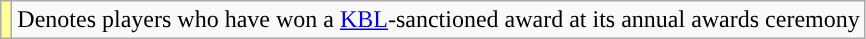<table class="wikitable">
<tr>
<td style="background-color:#FFFF99"></td>
<td>Denotes players who have won a <a href='#'>KBL</a>-sanctioned award at its annual awards ceremony</td>
</tr>
</table>
